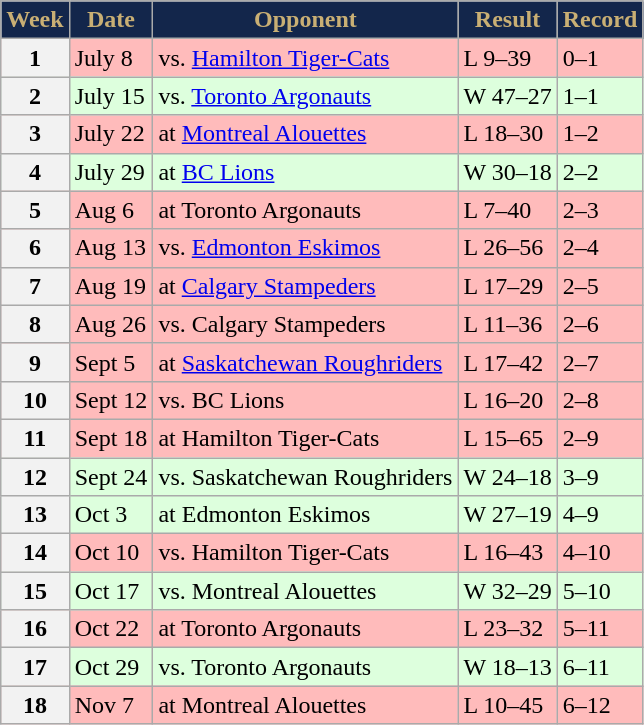<table class="wikitable sortable sortable">
<tr>
<th style="background:#13264B;color:#C9AF74;">Week</th>
<th style="background:#13264B;color:#C9AF74;">Date</th>
<th style="background:#13264B;color:#C9AF74;">Opponent</th>
<th style="background:#13264B;color:#C9AF74;">Result</th>
<th style="background:#13264B;color:#C9AF74;">Record</th>
</tr>
<tr style="background:#ffbbbb">
<th>1</th>
<td>July 8</td>
<td>vs. <a href='#'>Hamilton Tiger-Cats</a></td>
<td>L 9–39</td>
<td>0–1</td>
</tr>
<tr style="background:#ddffdd">
<th>2</th>
<td>July 15</td>
<td>vs. <a href='#'>Toronto Argonauts</a></td>
<td>W 47–27</td>
<td>1–1</td>
</tr>
<tr style="background:#ffbbbb">
<th>3</th>
<td>July 22</td>
<td>at <a href='#'>Montreal Alouettes</a></td>
<td>L 18–30</td>
<td>1–2</td>
</tr>
<tr style="background:#ddffdd">
<th>4</th>
<td>July 29</td>
<td>at <a href='#'>BC Lions</a></td>
<td>W 30–18</td>
<td>2–2</td>
</tr>
<tr style="background:#ffbbbb">
<th>5</th>
<td>Aug 6</td>
<td>at Toronto Argonauts</td>
<td>L 7–40</td>
<td>2–3</td>
</tr>
<tr style="background:#ffbbbb">
<th>6</th>
<td>Aug 13</td>
<td>vs. <a href='#'>Edmonton Eskimos</a></td>
<td>L 26–56</td>
<td>2–4</td>
</tr>
<tr style="background:#ffbbbb">
<th>7</th>
<td>Aug 19</td>
<td>at <a href='#'>Calgary Stampeders</a></td>
<td>L 17–29</td>
<td>2–5</td>
</tr>
<tr style="background:#ffbbbb">
<th>8</th>
<td>Aug 26</td>
<td>vs. Calgary Stampeders</td>
<td>L 11–36</td>
<td>2–6</td>
</tr>
<tr style="background:#ffbbbb">
<th>9</th>
<td>Sept 5</td>
<td>at <a href='#'>Saskatchewan Roughriders</a></td>
<td>L 17–42</td>
<td>2–7</td>
</tr>
<tr style="background:#ffbbbb">
<th>10</th>
<td>Sept 12</td>
<td>vs. BC Lions</td>
<td>L 16–20</td>
<td>2–8</td>
</tr>
<tr style="background:#ffbbbb">
<th>11</th>
<td>Sept 18</td>
<td>at Hamilton Tiger-Cats</td>
<td>L 15–65</td>
<td>2–9</td>
</tr>
<tr style="background:#ddffdd">
<th>12</th>
<td>Sept 24</td>
<td>vs. Saskatchewan Roughriders</td>
<td>W 24–18</td>
<td>3–9</td>
</tr>
<tr style="background:#ddffdd">
<th>13</th>
<td>Oct 3</td>
<td>at Edmonton Eskimos</td>
<td>W 27–19</td>
<td>4–9</td>
</tr>
<tr style="background:#ffbbbb">
<th>14</th>
<td>Oct 10</td>
<td>vs. Hamilton Tiger-Cats</td>
<td>L 16–43</td>
<td>4–10</td>
</tr>
<tr style="background:#ddffdd">
<th>15</th>
<td>Oct 17</td>
<td>vs. Montreal Alouettes</td>
<td>W 32–29</td>
<td>5–10</td>
</tr>
<tr style="background:#ffbbbb">
<th>16</th>
<td>Oct 22</td>
<td>at Toronto Argonauts</td>
<td>L 23–32</td>
<td>5–11</td>
</tr>
<tr style="background:#ddffdd">
<th>17</th>
<td>Oct 29</td>
<td>vs. Toronto Argonauts</td>
<td>W 18–13</td>
<td>6–11</td>
</tr>
<tr style="background:#ffbbbb">
<th>18</th>
<td>Nov 7</td>
<td>at Montreal Alouettes</td>
<td>L 10–45</td>
<td>6–12</td>
</tr>
</table>
